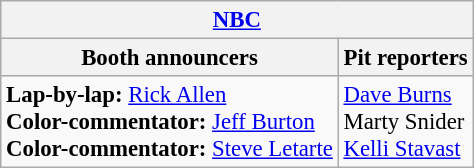<table class="wikitable" style="font-size: 95%">
<tr>
<th colspan="2"><a href='#'>NBC</a></th>
</tr>
<tr>
<th>Booth announcers</th>
<th>Pit reporters</th>
</tr>
<tr>
<td><strong>Lap-by-lap:</strong> <a href='#'>Rick Allen</a><br><strong>Color-commentator:</strong> <a href='#'>Jeff Burton</a><br><strong>Color-commentator:</strong> <a href='#'>Steve Letarte</a></td>
<td><a href='#'>Dave Burns</a><br>Marty Snider<br><a href='#'>Kelli Stavast</a></td>
</tr>
</table>
